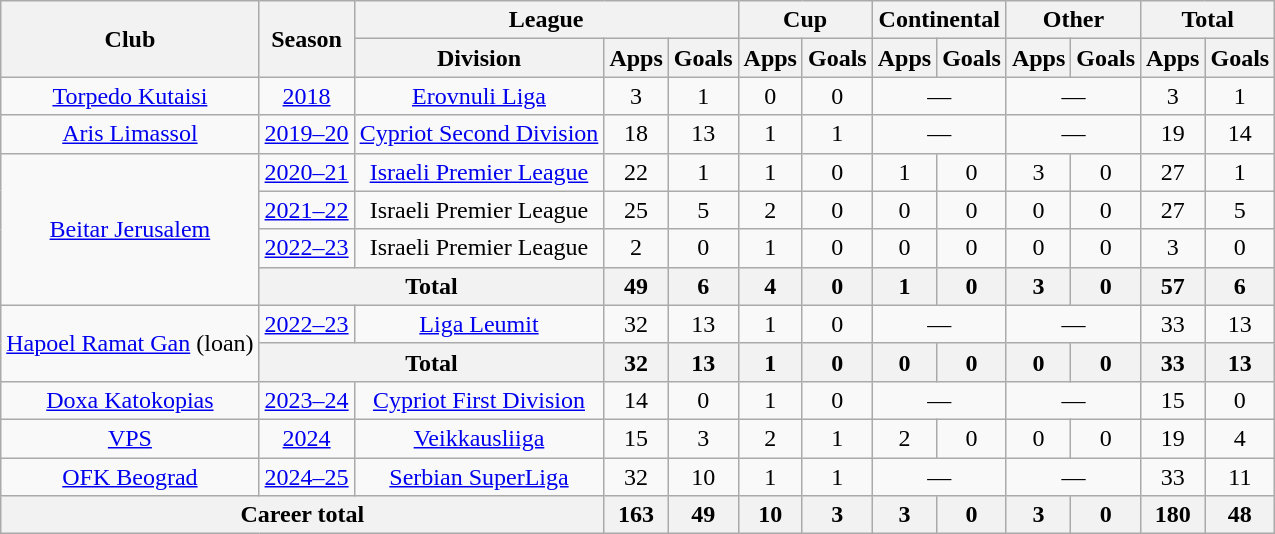<table class="wikitable" style="text-align:center">
<tr>
<th rowspan=2>Club</th>
<th rowspan=2>Season</th>
<th colspan=3>League</th>
<th colspan=2>Cup</th>
<th colspan=2>Continental</th>
<th colspan=2>Other</th>
<th colspan=2>Total</th>
</tr>
<tr>
<th>Division</th>
<th>Apps</th>
<th>Goals</th>
<th>Apps</th>
<th>Goals</th>
<th>Apps</th>
<th>Goals</th>
<th>Apps</th>
<th>Goals</th>
<th>Apps</th>
<th>Goals</th>
</tr>
<tr>
<td><a href='#'>Torpedo Kutaisi</a></td>
<td><a href='#'>2018</a></td>
<td><a href='#'>Erovnuli Liga</a></td>
<td>3</td>
<td>1</td>
<td>0</td>
<td>0</td>
<td colspan="2">—</td>
<td colspan="2">—</td>
<td>3</td>
<td>1</td>
</tr>
<tr>
<td><a href='#'>Aris Limassol</a></td>
<td><a href='#'>2019–20</a></td>
<td><a href='#'>Cypriot Second Division</a></td>
<td>18</td>
<td>13</td>
<td>1</td>
<td>1</td>
<td colspan="2">—</td>
<td colspan="2">—</td>
<td>19</td>
<td>14</td>
</tr>
<tr>
<td rowspan="4"><a href='#'>Beitar Jerusalem</a></td>
<td><a href='#'>2020–21</a></td>
<td><a href='#'>Israeli Premier League</a></td>
<td>22</td>
<td>1</td>
<td>1</td>
<td>0</td>
<td>1</td>
<td>0</td>
<td>3</td>
<td>0</td>
<td>27</td>
<td>1</td>
</tr>
<tr>
<td><a href='#'>2021–22</a></td>
<td>Israeli Premier League</td>
<td>25</td>
<td>5</td>
<td>2</td>
<td>0</td>
<td>0</td>
<td>0</td>
<td>0</td>
<td>0</td>
<td>27</td>
<td>5</td>
</tr>
<tr>
<td><a href='#'>2022–23</a></td>
<td>Israeli Premier League</td>
<td>2</td>
<td>0</td>
<td>1</td>
<td>0</td>
<td>0</td>
<td>0</td>
<td>0</td>
<td>0</td>
<td>3</td>
<td>0</td>
</tr>
<tr>
<th colspan="2">Total</th>
<th>49</th>
<th>6</th>
<th>4</th>
<th>0</th>
<th>1</th>
<th>0</th>
<th>3</th>
<th>0</th>
<th>57</th>
<th>6</th>
</tr>
<tr>
<td rowspan="2"><a href='#'>Hapoel Ramat Gan</a> (loan)</td>
<td><a href='#'>2022–23</a></td>
<td rowspan="1"><a href='#'>Liga Leumit</a></td>
<td>32</td>
<td>13</td>
<td>1</td>
<td>0</td>
<td colspan="2">—</td>
<td colspan="2">—</td>
<td>33</td>
<td>13</td>
</tr>
<tr>
<th colspan="2">Total</th>
<th>32</th>
<th>13</th>
<th>1</th>
<th>0</th>
<th>0</th>
<th>0</th>
<th>0</th>
<th>0</th>
<th>33</th>
<th>13</th>
</tr>
<tr>
<td><a href='#'>Doxa Katokopias</a></td>
<td><a href='#'>2023–24</a></td>
<td><a href='#'>Cypriot First Division</a></td>
<td>14</td>
<td>0</td>
<td>1</td>
<td>0</td>
<td colspan="2">—</td>
<td colspan="2">—</td>
<td>15</td>
<td>0</td>
</tr>
<tr>
<td><a href='#'>VPS</a></td>
<td><a href='#'>2024</a></td>
<td><a href='#'>Veikkausliiga</a></td>
<td>15</td>
<td>3</td>
<td>2</td>
<td>1</td>
<td>2</td>
<td>0</td>
<td>0</td>
<td>0</td>
<td>19</td>
<td>4</td>
</tr>
<tr>
<td><a href='#'>OFK Beograd</a></td>
<td><a href='#'>2024–25</a></td>
<td><a href='#'>Serbian SuperLiga</a></td>
<td>32</td>
<td>10</td>
<td>1</td>
<td>1</td>
<td colspan="2">—</td>
<td colspan="2">—</td>
<td>33</td>
<td>11</td>
</tr>
<tr>
<th colspan="3">Career total</th>
<th>163</th>
<th>49</th>
<th>10</th>
<th>3</th>
<th>3</th>
<th>0</th>
<th>3</th>
<th>0</th>
<th>180</th>
<th>48</th>
</tr>
</table>
